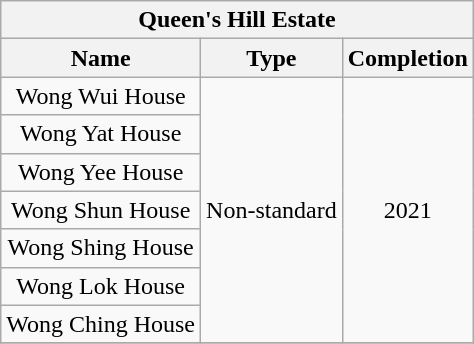<table class="wikitable" style="text-align: center">
<tr>
<th colspan="3">Queen's Hill Estate</th>
</tr>
<tr>
<th>Name</th>
<th>Type</th>
<th>Completion</th>
</tr>
<tr>
<td>Wong Wui House</td>
<td rowspan="7">Non-standard</td>
<td rowspan="7">2021</td>
</tr>
<tr>
<td>Wong Yat House</td>
</tr>
<tr>
<td>Wong Yee House</td>
</tr>
<tr>
<td>Wong Shun House</td>
</tr>
<tr>
<td>Wong Shing House</td>
</tr>
<tr>
<td>Wong Lok House</td>
</tr>
<tr>
<td>Wong Ching House</td>
</tr>
<tr>
</tr>
</table>
